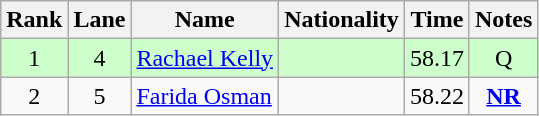<table class="wikitable sortable" style="text-align:center">
<tr>
<th>Rank</th>
<th>Lane</th>
<th>Name</th>
<th>Nationality</th>
<th>Time</th>
<th>Notes</th>
</tr>
<tr bgcolor=ccffcc>
<td>1</td>
<td>4</td>
<td align=left><a href='#'>Rachael Kelly</a></td>
<td align=left></td>
<td>58.17</td>
<td>Q</td>
</tr>
<tr>
<td>2</td>
<td>5</td>
<td align=left><a href='#'>Farida Osman</a></td>
<td align=left></td>
<td>58.22</td>
<td><strong><a href='#'>NR</a></strong></td>
</tr>
</table>
